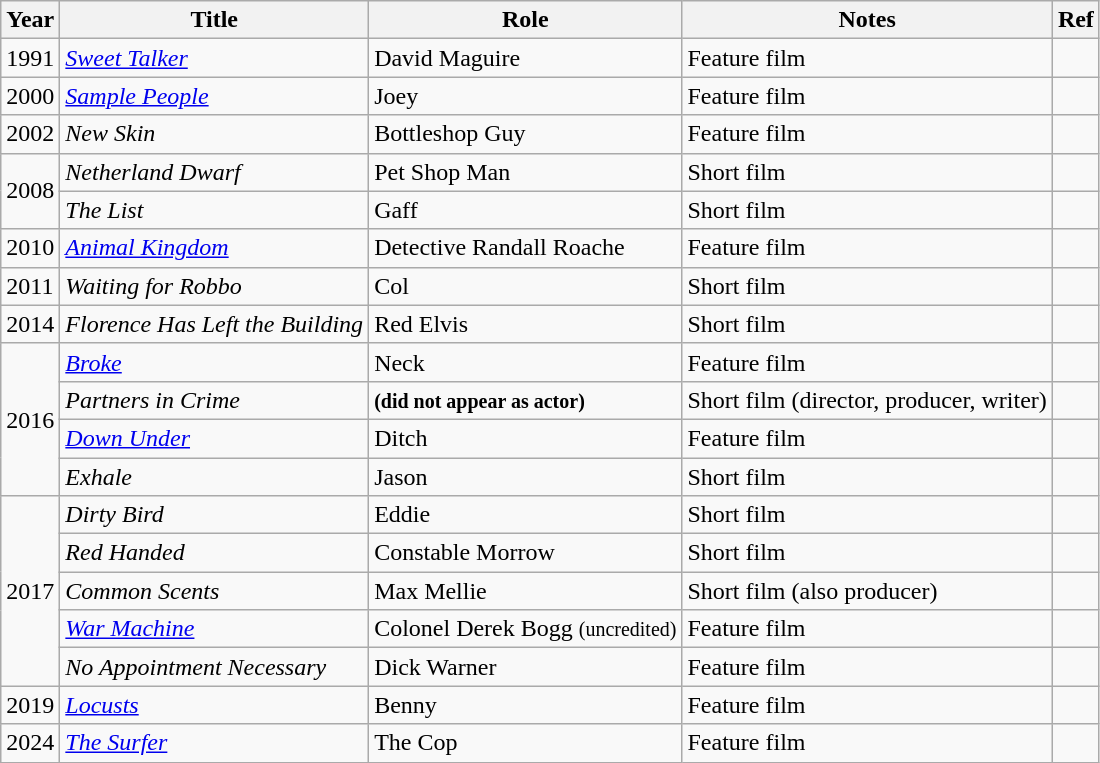<table class="wikitable sortable">
<tr>
<th>Year</th>
<th>Title</th>
<th>Role</th>
<th class="unsortable">Notes</th>
<th>Ref</th>
</tr>
<tr>
<td>1991</td>
<td><em><a href='#'>Sweet Talker</a></em></td>
<td>David Maguire</td>
<td>Feature film</td>
<td></td>
</tr>
<tr>
<td>2000</td>
<td><em><a href='#'>Sample People</a></em></td>
<td>Joey</td>
<td>Feature film</td>
<td></td>
</tr>
<tr>
<td>2002</td>
<td><em>New Skin</em></td>
<td>Bottleshop Guy</td>
<td>Feature film</td>
<td></td>
</tr>
<tr>
<td rowspan="2">2008</td>
<td><em>Netherland Dwarf</em></td>
<td>Pet Shop Man</td>
<td>Short film</td>
<td></td>
</tr>
<tr>
<td><em>The List</em></td>
<td>Gaff</td>
<td>Short film</td>
<td></td>
</tr>
<tr>
<td>2010</td>
<td><em><a href='#'>Animal Kingdom</a></em></td>
<td>Detective Randall Roache</td>
<td>Feature film</td>
<td></td>
</tr>
<tr>
<td>2011</td>
<td><em>Waiting for Robbo</em></td>
<td>Col</td>
<td>Short film</td>
<td></td>
</tr>
<tr>
<td>2014</td>
<td><em>Florence Has Left the Building</em></td>
<td>Red Elvis</td>
<td>Short film</td>
<td></td>
</tr>
<tr>
<td rowspan="4">2016</td>
<td><em><a href='#'>Broke</a></em></td>
<td>Neck</td>
<td>Feature film</td>
<td></td>
</tr>
<tr>
<td><em>Partners in Crime</em></td>
<td><small><strong>(did not appear as actor)</strong></small></td>
<td>Short film (director, producer, writer)</td>
<td></td>
</tr>
<tr>
<td><em><a href='#'>Down Under</a></em></td>
<td>Ditch</td>
<td>Feature film</td>
<td></td>
</tr>
<tr>
<td><em>Exhale</em></td>
<td>Jason</td>
<td>Short film</td>
<td></td>
</tr>
<tr>
<td rowspan="5">2017</td>
<td><em>Dirty Bird</em></td>
<td>Eddie</td>
<td>Short film</td>
<td></td>
</tr>
<tr>
<td><em>Red Handed</em></td>
<td>Constable Morrow</td>
<td>Short film</td>
<td></td>
</tr>
<tr>
<td><em>Common Scents</em></td>
<td>Max Mellie</td>
<td>Short film (also producer)</td>
<td></td>
</tr>
<tr>
<td><em><a href='#'>War Machine</a></em></td>
<td>Colonel Derek Bogg <small>(uncredited)</small></td>
<td>Feature film</td>
<td></td>
</tr>
<tr>
<td><em>No Appointment Necessary</em></td>
<td>Dick Warner</td>
<td>Feature film</td>
<td></td>
</tr>
<tr>
<td>2019</td>
<td><em><a href='#'>Locusts</a></em></td>
<td>Benny</td>
<td>Feature film</td>
<td></td>
</tr>
<tr>
<td>2024</td>
<td><em><a href='#'>The Surfer</a></em></td>
<td>The Cop</td>
<td>Feature film</td>
<td></td>
</tr>
</table>
